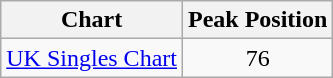<table class="wikitable">
<tr>
<th>Chart</th>
<th>Peak Position</th>
</tr>
<tr>
<td><a href='#'>UK Singles Chart</a></td>
<td style="text-align:center;">76</td>
</tr>
</table>
